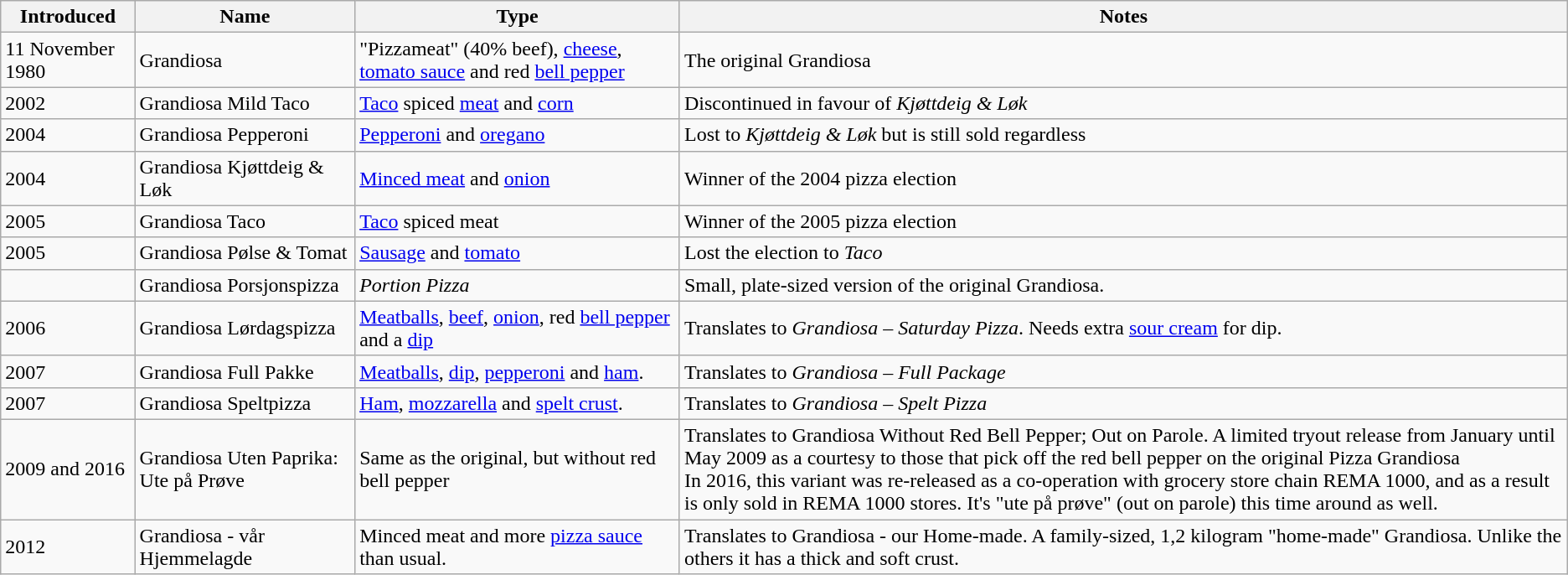<table class="wikitable">
<tr>
<th>Introduced</th>
<th>Name</th>
<th>Type</th>
<th>Notes</th>
</tr>
<tr>
<td>11 November 1980</td>
<td>Grandiosa</td>
<td>"Pizzameat" (40% beef), <a href='#'>cheese</a>, <a href='#'>tomato sauce</a> and red <a href='#'>bell pepper</a></td>
<td>The original Grandiosa</td>
</tr>
<tr>
<td>2002</td>
<td>Grandiosa Mild Taco</td>
<td><a href='#'>Taco</a> spiced <a href='#'>meat</a> and <a href='#'>corn</a></td>
<td>Discontinued in favour of <em>Kjøttdeig & Løk</em></td>
</tr>
<tr>
<td>2004</td>
<td>Grandiosa Pepperoni</td>
<td><a href='#'>Pepperoni</a> and <a href='#'>oregano</a></td>
<td>Lost to <em>Kjøttdeig & Løk</em> but is still sold regardless</td>
</tr>
<tr>
<td>2004</td>
<td>Grandiosa Kjøttdeig & Løk</td>
<td><a href='#'>Minced meat</a> and <a href='#'>onion</a></td>
<td>Winner of the 2004 pizza election</td>
</tr>
<tr>
<td>2005</td>
<td>Grandiosa Taco</td>
<td><a href='#'>Taco</a> spiced meat</td>
<td>Winner of the 2005 pizza election</td>
</tr>
<tr>
<td>2005</td>
<td>Grandiosa Pølse & Tomat</td>
<td><a href='#'>Sausage</a> and <a href='#'>tomato</a></td>
<td>Lost the election to <em>Taco</em></td>
</tr>
<tr>
<td></td>
<td>Grandiosa Porsjonspizza</td>
<td><em>Portion Pizza</em></td>
<td>Small, plate-sized version of the original Grandiosa.</td>
</tr>
<tr>
<td>2006</td>
<td>Grandiosa Lørdagspizza</td>
<td><a href='#'>Meatballs</a>, <a href='#'>beef</a>, <a href='#'>onion</a>, red <a href='#'>bell pepper</a> and a <a href='#'>dip</a></td>
<td>Translates to <em>Grandiosa – Saturday Pizza</em>. Needs extra <a href='#'>sour cream</a> for dip.</td>
</tr>
<tr>
<td>2007</td>
<td>Grandiosa Full Pakke</td>
<td><a href='#'>Meatballs</a>, <a href='#'>dip</a>, <a href='#'>pepperoni</a> and <a href='#'>ham</a>.</td>
<td>Translates to <em>Grandiosa – Full Package</em></td>
</tr>
<tr>
<td>2007</td>
<td>Grandiosa Speltpizza</td>
<td><a href='#'>Ham</a>, <a href='#'>mozzarella</a> and <a href='#'>spelt crust</a>.</td>
<td>Translates to <em>Grandiosa – Spelt Pizza</em></td>
</tr>
<tr>
<td>2009 and 2016</td>
<td>Grandiosa Uten Paprika: Ute på Prøve</td>
<td>Same as the original, but without red bell pepper</td>
<td>Translates to Grandiosa Without Red Bell Pepper; Out on Parole. A limited tryout release from January until May 2009 as a courtesy to those that pick off the red bell pepper on the original Pizza Grandiosa<br>In 2016, this variant was re-released as a co-operation with grocery store chain REMA 1000, and as a result is only sold in REMA 1000 stores. It's "ute på prøve" (out on parole) this time around as well.</td>
</tr>
<tr>
<td>2012</td>
<td>Grandiosa - vår Hjemmelagde</td>
<td>Minced meat and more <a href='#'>pizza sauce</a> than usual.</td>
<td>Translates to Grandiosa - our Home-made. A family-sized, 1,2 kilogram "home-made" Grandiosa. Unlike the others it has a thick and soft crust.</td>
</tr>
</table>
